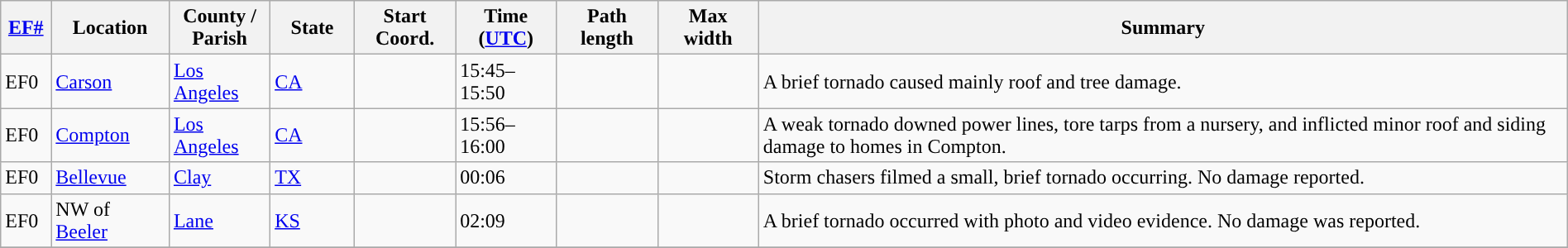<table class="wikitable sortable" style="width:100%;">
<tr>
<th scope="col"  style="width:3%; text-align:center;"><a href='#'>EF#</a></th>
<th scope="col"  style="width:7%; text-align:center;" class="unsortable">Location</th>
<th scope="col"  style="width:6%; text-align:center;" class="unsortable">County / Parish</th>
<th scope="col"  style="width:5%; text-align:center;">State</th>
<th scope="col"  style="width:6%; text-align:center;">Start Coord.</th>
<th scope="col"  style="width:6%; text-align:center;">Time (<a href='#'>UTC</a>)</th>
<th scope="col"  style="width:6%; text-align:center;">Path length</th>
<th scope="col"  style="width:6%; text-align:center;">Max width</th>
<th scope="col" class="unsortable" style="width:48%; text-align:center;">Summary</th>
</tr>
<tr>
<td>EF0</td>
<td><a href='#'>Carson</a></td>
<td><a href='#'>Los Angeles</a></td>
<td><a href='#'>CA</a></td>
<td></td>
<td>15:45–15:50</td>
<td></td>
<td></td>
<td>A brief tornado caused mainly roof and tree damage.</td>
</tr>
<tr>
<td>EF0</td>
<td><a href='#'>Compton</a></td>
<td><a href='#'>Los Angeles</a></td>
<td><a href='#'>CA</a></td>
<td></td>
<td>15:56–16:00</td>
<td></td>
<td></td>
<td>A weak tornado downed power lines, tore tarps from a nursery, and inflicted minor roof and siding damage to homes in Compton.</td>
</tr>
<tr>
<td>EF0</td>
<td><a href='#'>Bellevue</a></td>
<td><a href='#'>Clay</a></td>
<td><a href='#'>TX</a></td>
<td></td>
<td>00:06</td>
<td></td>
<td></td>
<td>Storm chasers filmed a small, brief tornado occurring. No damage reported.</td>
</tr>
<tr>
<td>EF0</td>
<td>NW of <a href='#'>Beeler</a></td>
<td><a href='#'>Lane</a></td>
<td><a href='#'>KS</a></td>
<td></td>
<td>02:09</td>
<td></td>
<td></td>
<td>A brief tornado occurred with photo and video evidence. No damage was reported.</td>
</tr>
<tr>
</tr>
</table>
